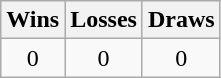<table class="wikitable">
<tr>
<th>Wins</th>
<th>Losses</th>
<th>Draws</th>
</tr>
<tr>
<td align=center>0</td>
<td align=center>0</td>
<td align=center>0</td>
</tr>
</table>
